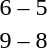<table style="text-align:center">
<tr>
<th width=200></th>
<th width=100></th>
<th width=200></th>
</tr>
<tr>
<td align=right><strong></strong></td>
<td>6 – 5</td>
<td align=left></td>
</tr>
<tr>
<td align=right><strong></strong></td>
<td>9 – 8</td>
<td align=left></td>
</tr>
</table>
